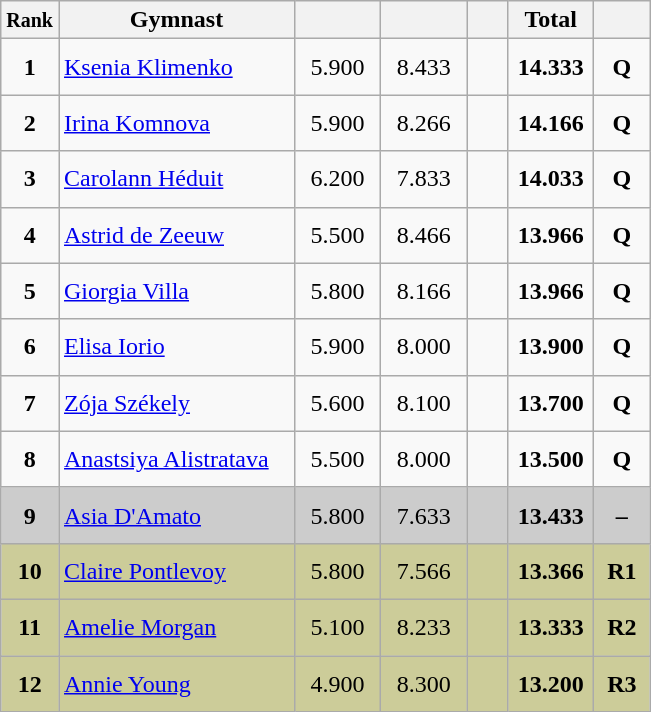<table style="text-align:center;" class="wikitable sortable">
<tr>
<th scope="col" style="width:15px;"><small>Rank</small></th>
<th scope="col" style="width:150px;">Gymnast</th>
<th scope="col" style="width:50px;"><small></small></th>
<th scope="col" style="width:50px;"><small></small></th>
<th scope="col" style="width:20px;"><small></small></th>
<th scope="col" style="width:50px;">Total</th>
<th scope="col" style="width:30px;"><small></small></th>
</tr>
<tr>
<td scope="row" style="text-align:center"><strong>1</strong></td>
<td style="height:30px; text-align:left;"> <a href='#'>Ksenia Klimenko</a></td>
<td>5.900</td>
<td>8.433</td>
<td></td>
<td><strong>14.333</strong></td>
<td><strong>Q</strong></td>
</tr>
<tr>
<td scope="row" style="text-align:center"><strong>2</strong></td>
<td style="height:30px; text-align:left;"> <a href='#'>Irina Komnova</a></td>
<td>5.900</td>
<td>8.266</td>
<td></td>
<td><strong>14.166</strong></td>
<td><strong>Q</strong></td>
</tr>
<tr>
<td scope="row" style="text-align:center"><strong>3</strong></td>
<td style="height:30px; text-align:left;"> <a href='#'>Carolann Héduit</a></td>
<td>6.200</td>
<td>7.833</td>
<td></td>
<td><strong>14.033</strong></td>
<td><strong>Q</strong></td>
</tr>
<tr>
<td scope="row" style="text-align:center"><strong>4</strong></td>
<td style="height:30px; text-align:left;"> <a href='#'>Astrid de Zeeuw</a></td>
<td>5.500</td>
<td>8.466</td>
<td></td>
<td><strong>13.966</strong></td>
<td><strong>Q</strong></td>
</tr>
<tr>
<td scope="row" style="text-align:center"><strong>5</strong></td>
<td style="height:30px; text-align:left;"> <a href='#'>Giorgia Villa</a></td>
<td>5.800</td>
<td>8.166</td>
<td></td>
<td><strong>13.966</strong></td>
<td><strong>Q</strong></td>
</tr>
<tr>
<td scope="row" style="text-align:center"><strong>6</strong></td>
<td style="height:30px; text-align:left;"> <a href='#'>Elisa Iorio</a></td>
<td>5.900</td>
<td>8.000</td>
<td></td>
<td><strong>13.900</strong></td>
<td><strong>Q</strong></td>
</tr>
<tr>
<td scope="row" style="text-align:center"><strong>7</strong></td>
<td style="height:30px; text-align:left;"> <a href='#'>Zója Székely</a></td>
<td>5.600</td>
<td>8.100</td>
<td></td>
<td><strong>13.700</strong></td>
<td><strong>Q</strong></td>
</tr>
<tr>
<td scope="row" style="text-align:center"><strong>8</strong></td>
<td style="height:30px; text-align:left;"> <a href='#'>Anastsiya Alistratava</a></td>
<td>5.500</td>
<td>8.000</td>
<td></td>
<td><strong>13.500</strong></td>
<td><strong>Q</strong></td>
</tr>
<tr style="background:#cccccc;">
<td scope="row" style="text-align:center"><strong>9</strong></td>
<td style="height:30px; text-align:left;"> <a href='#'>Asia D'Amato</a></td>
<td>5.800</td>
<td>7.633</td>
<td></td>
<td><strong>13.433</strong></td>
<td><strong>–</strong></td>
</tr>
<tr style="background:#cccc99;">
<td scope="row" style="text-align:center"><strong>10</strong></td>
<td style="height:30px; text-align:left;"> <a href='#'>Claire Pontlevoy</a></td>
<td>5.800</td>
<td>7.566</td>
<td></td>
<td><strong>13.366</strong></td>
<td><strong>R1</strong></td>
</tr>
<tr style="background:#cccc99;">
<td scope="row" style="text-align:center"><strong>11</strong></td>
<td style="height:30px; text-align:left;"> <a href='#'>Amelie Morgan</a></td>
<td>5.100</td>
<td>8.233</td>
<td></td>
<td><strong>13.333</strong></td>
<td><strong>R2</strong></td>
</tr>
<tr style="background:#cccc99;">
<td scope="row" style="text-align:center"><strong>12</strong></td>
<td style="height:30px; text-align:left;"> <a href='#'>Annie Young</a></td>
<td>4.900</td>
<td>8.300</td>
<td></td>
<td><strong>13.200</strong></td>
<td><strong>R3</strong></td>
</tr>
</table>
